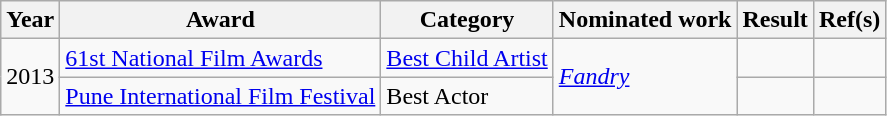<table class="wikitable">
<tr>
<th>Year</th>
<th>Award</th>
<th>Category</th>
<th>Nominated work</th>
<th>Result</th>
<th>Ref(s)</th>
</tr>
<tr>
<td rowspan="2">2013</td>
<td><a href='#'>61st National Film Awards</a></td>
<td><a href='#'>Best Child Artist</a></td>
<td rowspan="2"><em><a href='#'>Fandry</a></em></td>
<td></td>
<td></td>
</tr>
<tr>
<td><a href='#'>Pune International Film Festival</a></td>
<td>Best Actor</td>
<td></td>
<td></td>
</tr>
</table>
